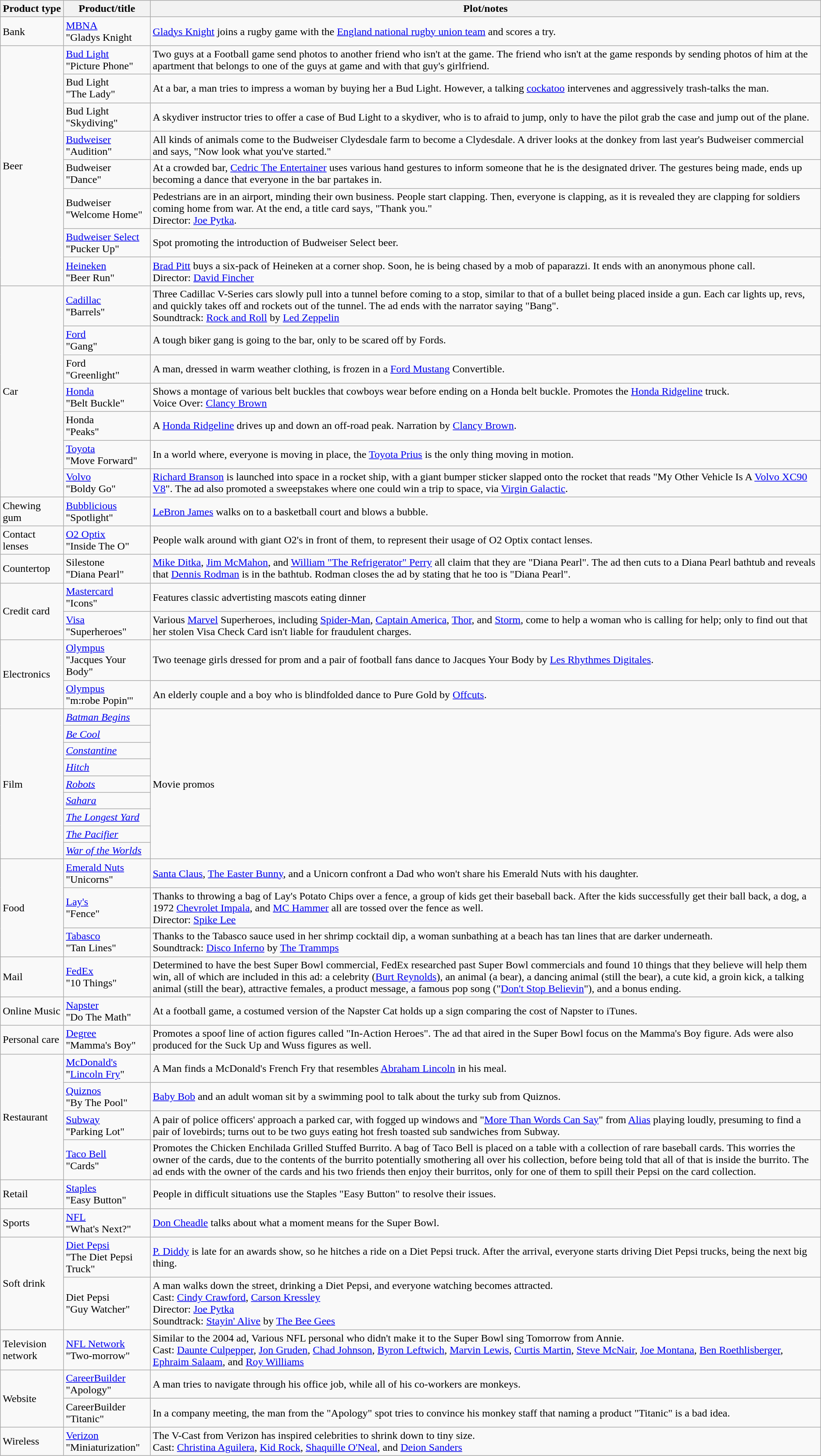<table class="wikitable">
<tr>
<th>Product type</th>
<th>Product/title</th>
<th>Plot/notes</th>
</tr>
<tr>
<td>Bank</td>
<td><a href='#'>MBNA</a><br>"Gladys Knight</td>
<td><a href='#'>Gladys Knight</a> joins a rugby game with the <a href='#'>England national rugby union team</a> and scores a try.</td>
</tr>
<tr>
<td rowspan="8">Beer</td>
<td><a href='#'>Bud Light</a><br>"Picture Phone"</td>
<td>Two guys at a Football game send photos to another friend who isn't at the game. The friend who isn't at the game responds by sending photos of him at the apartment that belongs to one of the guys at game and with that guy's girlfriend.</td>
</tr>
<tr>
<td>Bud Light<br>"The Lady"</td>
<td>At a bar, a man tries to impress a woman by buying her a Bud Light. However, a talking <a href='#'>cockatoo</a> intervenes and aggressively trash-talks the man.</td>
</tr>
<tr>
<td>Bud Light<br>"Skydiving"</td>
<td>A skydiver instructor tries to offer a case of Bud Light to a skydiver, who is to afraid to jump, only to have the pilot grab the case and jump out of the plane.</td>
</tr>
<tr>
<td><a href='#'>Budweiser</a><br>"Audition"</td>
<td>All kinds of animals come to the Budweiser Clydesdale farm to become a Clydesdale. A driver looks at the donkey from last year's Budweiser commercial and says, "Now look what you've started."</td>
</tr>
<tr>
<td>Budweiser<br>"Dance"</td>
<td>At a crowded bar, <a href='#'>Cedric The Entertainer</a> uses various hand gestures to inform someone that he is the designated driver. The gestures being made, ends up becoming a dance that everyone in the bar partakes in.</td>
</tr>
<tr>
<td>Budweiser<br>"Welcome Home"</td>
<td>Pedestrians are in an airport, minding their own business. People start clapping. Then, everyone is clapping, as it is revealed they are clapping for soldiers coming home from war. At the end, a title card says, "Thank you."<br>Director: <a href='#'>Joe Pytka</a>.</td>
</tr>
<tr>
<td><a href='#'>Budweiser Select</a><br>"Pucker Up"</td>
<td>Spot promoting the introduction of Budweiser Select beer.</td>
</tr>
<tr>
<td><a href='#'>Heineken</a><br>"Beer Run"</td>
<td><a href='#'>Brad Pitt</a> buys a six-pack of Heineken at a corner shop. Soon, he is being chased by a mob of paparazzi. It ends with an anonymous phone call.<br>Director: <a href='#'>David Fincher</a></td>
</tr>
<tr>
<td rowspan="7">Car</td>
<td><a href='#'>Cadillac</a><br>"Barrels"</td>
<td>Three Cadillac V-Series cars slowly pull into a tunnel before coming to a stop, similar to that of a bullet being placed inside a gun. Each car lights up, revs, and quickly takes off and rockets out of the tunnel. The ad ends with the narrator saying "Bang".<br>Soundtrack: <a href='#'>Rock and Roll</a> by <a href='#'>Led Zeppelin</a></td>
</tr>
<tr>
<td><a href='#'>Ford</a><br>"Gang"</td>
<td>A tough biker gang is going to the bar, only to be scared off by Fords.</td>
</tr>
<tr>
<td>Ford<br>"Greenlight"</td>
<td>A man, dressed in warm weather clothing, is frozen in a <a href='#'>Ford Mustang</a> Convertible.</td>
</tr>
<tr>
<td><a href='#'>Honda</a><br>"Belt Buckle"</td>
<td>Shows a montage of various belt buckles that cowboys wear before ending on a Honda belt buckle. Promotes the <a href='#'>Honda Ridgeline</a> truck.<br>Voice Over: <a href='#'>Clancy Brown</a></td>
</tr>
<tr>
<td>Honda<br>"Peaks"</td>
<td>A <a href='#'>Honda Ridgeline</a> drives up and down an off-road peak. Narration by <a href='#'>Clancy Brown</a>.</td>
</tr>
<tr>
<td><a href='#'>Toyota</a><br>"Move Forward"</td>
<td>In a world where, everyone is moving in place, the <a href='#'>Toyota Prius</a> is the only thing moving in motion.</td>
</tr>
<tr>
<td><a href='#'>Volvo</a><br>"Boldy Go"</td>
<td><a href='#'>Richard Branson</a> is launched into space in a rocket ship, with a giant bumper sticker slapped onto the rocket that reads "My Other Vehicle Is A <a href='#'>Volvo XC90 
V8</a>". The ad also promoted a sweepstakes where one could win a trip to space, via <a href='#'>Virgin Galactic</a>.</td>
</tr>
<tr>
<td>Chewing gum</td>
<td><a href='#'>Bubblicious</a><br>"Spotlight"</td>
<td><a href='#'>LeBron James</a> walks on to a basketball court and blows a bubble.</td>
</tr>
<tr>
<td>Contact lenses</td>
<td><a href='#'>O2 Optix</a><br>"Inside The O"</td>
<td>People walk around with giant O2's in front of them, to represent their usage of O2 Optix contact lenses.</td>
</tr>
<tr>
<td>Countertop</td>
<td>Silestone<br>"Diana Pearl"</td>
<td><a href='#'>Mike Ditka</a>, <a href='#'>Jim McMahon</a>, and <a href='#'>William "The Refrigerator" Perry</a> all claim that they are "Diana Pearl". The ad then cuts to a Diana Pearl bathtub and reveals that <a href='#'>Dennis Rodman</a> is in the bathtub. Rodman closes the ad by stating that he too is "Diana Pearl".</td>
</tr>
<tr>
<td rowspan="2">Credit card</td>
<td><a href='#'>Mastercard</a><br>"Icons"</td>
<td>Features classic advertisting mascots eating dinner</td>
</tr>
<tr>
<td><a href='#'>Visa</a><br>"Superheroes"</td>
<td>Various <a href='#'>Marvel</a> Superheroes, including <a href='#'>Spider-Man</a>, <a href='#'>Captain America</a>, <a href='#'>Thor</a>, and <a href='#'>Storm</a>, come to help a woman who is calling for help; only to find out that her stolen Visa Check Card isn't liable for fraudulent charges.</td>
</tr>
<tr>
<td rowspan="2">Electronics</td>
<td><a href='#'>Olympus</a><br>"Jacques Your Body"</td>
<td>Two teenage girls dressed for prom and a pair of football fans dance to Jacques Your Body by <a href='#'>Les Rhythmes Digitales</a>.</td>
</tr>
<tr>
<td><a href='#'>Olympus</a><br>"m:robe Popin'"</td>
<td>An elderly couple and a boy who is blindfolded dance to Pure Gold by <a href='#'>Offcuts</a>.</td>
</tr>
<tr>
<td rowspan="9">Film</td>
<td><em><a href='#'>Batman Begins</a></em></td>
<td rowspan="9">Movie promos</td>
</tr>
<tr>
<td><em><a href='#'>Be Cool</a></em></td>
</tr>
<tr>
<td><em><a href='#'>Constantine</a></em></td>
</tr>
<tr>
<td><em><a href='#'>Hitch</a></em></td>
</tr>
<tr>
<td><em><a href='#'>Robots</a></em></td>
</tr>
<tr>
<td><em><a href='#'>Sahara</a></em></td>
</tr>
<tr>
<td><em><a href='#'>The Longest Yard</a></em></td>
</tr>
<tr>
<td><em><a href='#'>The Pacifier</a></em></td>
</tr>
<tr>
<td><em><a href='#'>War of the Worlds</a></em></td>
</tr>
<tr>
<td rowspan="3">Food</td>
<td><a href='#'>Emerald Nuts</a><br>"Unicorns"</td>
<td><a href='#'>Santa Claus</a>, <a href='#'>The Easter Bunny</a>, and a Unicorn confront a Dad who won't share his Emerald Nuts with his daughter.</td>
</tr>
<tr>
<td><a href='#'>Lay's</a><br>"Fence"</td>
<td>Thanks to throwing a bag of Lay's Potato Chips over a fence, a group of kids get their baseball back. After the kids successfully get their ball back, a dog, a 1972 <a href='#'>Chevrolet Impala</a>, and <a href='#'>MC Hammer</a> all are tossed over the fence as well.<br>Director: <a href='#'>Spike Lee</a></td>
</tr>
<tr>
<td><a href='#'>Tabasco</a><br>"Tan Lines"</td>
<td>Thanks to the Tabasco sauce used in her shrimp cocktail dip, a woman sunbathing at a beach has tan lines that are darker underneath.<br>Soundtrack: <a href='#'>Disco Inferno</a> by <a href='#'>The Trammps</a></td>
</tr>
<tr>
<td>Mail</td>
<td><a href='#'>FedEx</a><br>"10 Things"</td>
<td>Determined to have the best Super Bowl commercial, FedEx researched past Super Bowl commercials and found 10 things that they believe will help them win, all of which are included in this ad: a celebrity (<a href='#'>Burt Reynolds</a>), an animal (a bear), a dancing animal (still the bear), a cute kid, a groin kick, a talking animal (still the bear), attractive females, a product message, a famous pop song ("<a href='#'>Don't Stop Believin</a>"), and a bonus ending.</td>
</tr>
<tr>
<td>Online Music</td>
<td><a href='#'>Napster</a><br>"Do The Math"</td>
<td>At a football game, a costumed version of the Napster Cat holds up a sign comparing the cost of Napster to iTunes.</td>
</tr>
<tr>
<td>Personal care</td>
<td><a href='#'>Degree</a><br>"Mamma's Boy"</td>
<td>Promotes a spoof line of action figures called "In-Action Heroes". The ad that aired in the Super Bowl focus on the Mamma's Boy figure. Ads were also produced for the Suck Up and Wuss figures as well.</td>
</tr>
<tr>
<td rowspan="4">Restaurant</td>
<td><a href='#'>McDonald's</a><br>"<a href='#'>Lincoln Fry</a>"</td>
<td>A Man finds a McDonald's French Fry that resembles <a href='#'>Abraham Lincoln</a> in his meal.</td>
</tr>
<tr>
<td><a href='#'>Quiznos</a><br>"By The Pool"</td>
<td><a href='#'>Baby Bob</a> and an adult woman sit by a swimming pool to talk about the turky sub from Quiznos.</td>
</tr>
<tr>
<td><a href='#'>Subway</a><br>"Parking Lot"</td>
<td>A pair of police officers' approach a parked car, with fogged up windows and "<a href='#'>More Than Words Can Say</a>" from <a href='#'>Alias</a> playing loudly, presuming to find a pair of lovebirds; turns out to be two guys eating hot fresh toasted sub sandwiches from Subway.</td>
</tr>
<tr>
<td><a href='#'>Taco Bell</a><br>"Cards"</td>
<td>Promotes the Chicken Enchilada Grilled Stuffed Burrito. A bag of Taco Bell is placed on a table with a collection of rare baseball cards. This worries the owner of the cards, due to the contents of the burrito potentially smothering all over his collection, before being told that all of that is inside the burrito. The ad ends with the owner of the cards and his two friends then enjoy their burritos, only for one of them to spill their Pepsi on the card collection.</td>
</tr>
<tr>
<td>Retail</td>
<td><a href='#'>Staples</a><br>"Easy Button"</td>
<td>People in difficult situations use the Staples "Easy Button" to resolve their issues.</td>
</tr>
<tr>
<td>Sports</td>
<td><a href='#'>NFL</a><br>"What's Next?"</td>
<td><a href='#'>Don Cheadle</a> talks about what a moment means for the Super Bowl.</td>
</tr>
<tr>
<td rowspan="2">Soft drink</td>
<td><a href='#'>Diet Pepsi</a><br>"The Diet Pepsi Truck"</td>
<td><a href='#'>P. Diddy</a> is late for an awards show, so he hitches a ride on a Diet Pepsi truck. After the arrival, everyone starts driving Diet Pepsi trucks, being the next big thing.</td>
</tr>
<tr>
<td>Diet Pepsi<br>"Guy Watcher"</td>
<td>A man walks down the street, drinking a Diet Pepsi, and everyone watching becomes attracted.<br>Cast: <a href='#'>Cindy Crawford</a>, <a href='#'>Carson Kressley</a><br>Director: <a href='#'>Joe Pytka</a><br>Soundtrack: <a href='#'>Stayin' Alive</a> by <a href='#'>The Bee Gees</a></td>
</tr>
<tr>
<td>Television network</td>
<td><a href='#'>NFL Network</a><br>"Two-morrow"</td>
<td>Similar to the 2004 ad, Various NFL personal who didn't make it to the Super Bowl sing Tomorrow from Annie.<br>Cast: <a href='#'>Daunte Culpepper</a>, <a href='#'>Jon Gruden</a>, <a href='#'>Chad Johnson</a>, <a href='#'>Byron Leftwich</a>, <a href='#'>Marvin Lewis</a>, <a href='#'>Curtis Martin</a>, <a href='#'>Steve McNair</a>, <a href='#'>Joe Montana</a>, <a href='#'>Ben Roethlisberger</a>, <a href='#'>Ephraim Salaam</a>, and <a href='#'>Roy Williams</a></td>
</tr>
<tr>
<td rowspan="2">Website</td>
<td><a href='#'>CareerBuilder</a><br>"Apology"</td>
<td>A man tries to navigate through his office job, while all of his co-workers are monkeys.</td>
</tr>
<tr>
<td>CareerBuilder<br>"Titanic"</td>
<td>In a company meeting, the man from the "Apology" spot tries to convince his monkey staff that naming a product "Titanic" is a bad idea.</td>
</tr>
<tr>
<td>Wireless</td>
<td><a href='#'>Verizon</a><br>"Miniaturization"</td>
<td>The V-Cast from Verizon has inspired celebrities to shrink down to tiny size.<br>Cast: <a href='#'>Christina Aguilera</a>, <a href='#'>Kid Rock</a>, <a href='#'>Shaquille O'Neal</a>, and <a href='#'>Deion Sanders</a></td>
</tr>
</table>
